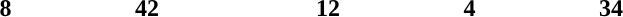<table style="width: 500px; text-align: center;”">
<tr>
<td colspan="5"></td>
</tr>
<tr>
<td style="background:"><strong>8</strong></td>
<td style="background:"><strong>42</strong></td>
<td style="background:"><strong>12</strong></td>
<td style="background:"><strong>4</strong></td>
<td style="background:"><strong>34</strong></td>
</tr>
<tr>
<td></td>
<td></td>
<td></td>
<td style="color:"></td>
<td></td>
</tr>
</table>
